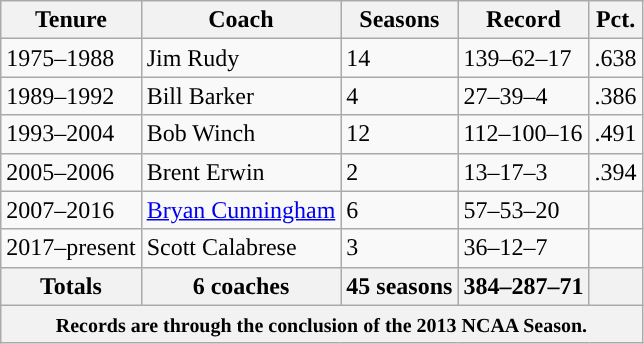<table class="wikitable">
<tr>
<th width=px>Tenure</th>
<th width=px>Coach</th>
<th width=px>Seasons</th>
<th width=px>Record</th>
<th width=px>Pct.</th>
</tr>
<tr>
<td>1975–1988</td>
<td>Jim Rudy</td>
<td>14</td>
<td>139–62–17</td>
<td>.638</td>
</tr>
<tr>
<td>1989–1992</td>
<td>Bill Barker</td>
<td>4</td>
<td>27–39–4</td>
<td>.386</td>
</tr>
<tr>
<td>1993–2004</td>
<td>Bob Winch</td>
<td>12</td>
<td>112–100–16</td>
<td>.491</td>
</tr>
<tr>
<td>2005–2006</td>
<td>Brent Erwin</td>
<td>2</td>
<td>13–17–3</td>
<td>.394</td>
</tr>
<tr>
<td>2007–2016</td>
<td><a href='#'>Bryan Cunningham</a></td>
<td>6</td>
<td>57–53–20</td>
<td></td>
</tr>
<tr>
<td>2017–present</td>
<td>Scott Calabrese</td>
<td>3</td>
<td>36–12–7</td>
<td></td>
</tr>
<tr>
<th width=px>Totals</th>
<th width=px>6 coaches</th>
<th width=px>45 seasons</th>
<th width=px>384–287–71</th>
<th width=px></th>
</tr>
<tr>
<th colspan="5" style="text-align:center; "><small>Records are through the conclusion of the 2013 NCAA Season.</small></th>
</tr>
</table>
